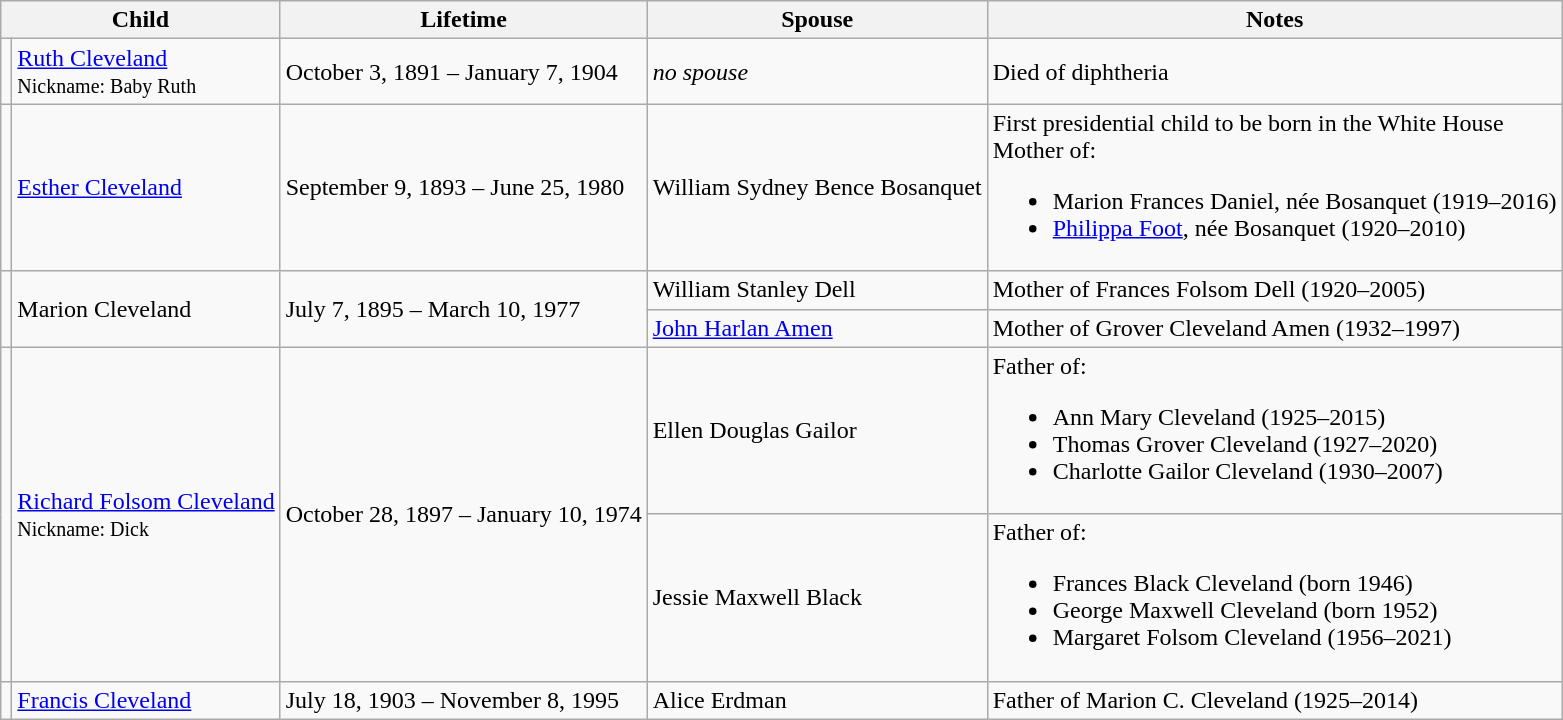<table class="wikitable">
<tr>
<th colspan="2">Child</th>
<th>Lifetime</th>
<th>Spouse</th>
<th>Notes</th>
</tr>
<tr>
<td></td>
<td><a href='#'>Ruth Cleveland</a><br><small>Nickname: Baby Ruth</small></td>
<td>October 3, 1891 – January 7, 1904</td>
<td><em>no spouse</em></td>
<td>Died of diphtheria</td>
</tr>
<tr>
<td></td>
<td><a href='#'>Esther Cleveland</a></td>
<td>September 9, 1893 – June 25, 1980</td>
<td>William Sydney Bence Bosanquet</td>
<td>First presidential child to be born in the White House<br>Mother of:<br><ul><li>Marion Frances Daniel, née Bosanquet (1919–2016)</li><li><a href='#'>Philippa Foot</a>, née Bosanquet (1920–2010)</li></ul></td>
</tr>
<tr>
<td rowspan="2"></td>
<td rowspan="2">Marion Cleveland</td>
<td rowspan="2">July 7, 1895 – March 10, 1977</td>
<td>William Stanley Dell</td>
<td>Mother of Frances Folsom Dell (1920–2005)</td>
</tr>
<tr>
<td><a href='#'>John Harlan Amen</a></td>
<td>Mother of Grover Cleveland Amen (1932–1997)</td>
</tr>
<tr>
<td rowspan="2"></td>
<td rowspan="2"><a href='#'>Richard Folsom Cleveland</a><br><small>Nickname: Dick</small></td>
<td rowspan="2">October 28, 1897 – January 10, 1974</td>
<td>Ellen Douglas Gailor</td>
<td>Father of:<br><ul><li>Ann Mary Cleveland (1925–2015)</li><li>Thomas Grover Cleveland (1927–2020)</li><li>Charlotte Gailor Cleveland (1930–2007)</li></ul></td>
</tr>
<tr>
<td>Jessie Maxwell Black</td>
<td>Father of:<br><ul><li>Frances Black Cleveland (born 1946)</li><li>George Maxwell Cleveland (born 1952)</li><li>Margaret Folsom Cleveland (1956–2021)</li></ul></td>
</tr>
<tr>
<td></td>
<td><a href='#'>Francis Cleveland</a></td>
<td>July 18, 1903 – November 8, 1995</td>
<td>Alice Erdman</td>
<td>Father of Marion C. Cleveland (1925–2014)</td>
</tr>
</table>
